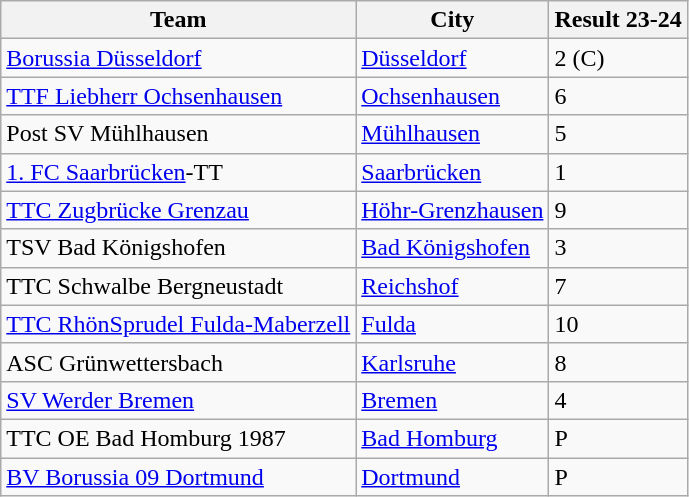<table class="wikitable" style="font-size:100%">
<tr>
<th>Team</th>
<th>City</th>
<th>Result 23-24</th>
</tr>
<tr>
<td><a href='#'>Borussia Düsseldorf</a></td>
<td><a href='#'>Düsseldorf</a></td>
<td>2 (C)</td>
</tr>
<tr>
<td><a href='#'>TTF Liebherr Ochsenhausen</a></td>
<td><a href='#'>Ochsenhausen</a></td>
<td>6</td>
</tr>
<tr>
<td>Post SV Mühlhausen</td>
<td><a href='#'>Mühlhausen</a></td>
<td>5</td>
</tr>
<tr>
<td><a href='#'>1. FC Saarbrücken</a>-TT</td>
<td><a href='#'>Saarbrücken</a></td>
<td>1</td>
</tr>
<tr>
<td><a href='#'>TTC Zugbrücke Grenzau</a></td>
<td><a href='#'>Höhr-Grenzhausen</a></td>
<td>9</td>
</tr>
<tr>
<td>TSV Bad Königshofen</td>
<td><a href='#'>Bad Königshofen</a></td>
<td>3</td>
</tr>
<tr>
<td>TTC Schwalbe Bergneustadt</td>
<td><a href='#'>Reichshof</a></td>
<td>7</td>
</tr>
<tr>
<td><a href='#'>TTC RhönSprudel Fulda-Maberzell</a></td>
<td><a href='#'>Fulda</a></td>
<td>10</td>
</tr>
<tr>
<td>ASC Grünwettersbach</td>
<td><a href='#'>Karlsruhe</a></td>
<td>8</td>
</tr>
<tr>
<td><a href='#'>SV Werder Bremen</a></td>
<td><a href='#'>Bremen</a></td>
<td>4</td>
</tr>
<tr>
<td>TTC OE Bad Homburg 1987</td>
<td><a href='#'>Bad Homburg</a></td>
<td>P</td>
</tr>
<tr>
<td><a href='#'>BV Borussia 09 Dortmund</a></td>
<td><a href='#'>Dortmund</a></td>
<td>P</td>
</tr>
</table>
